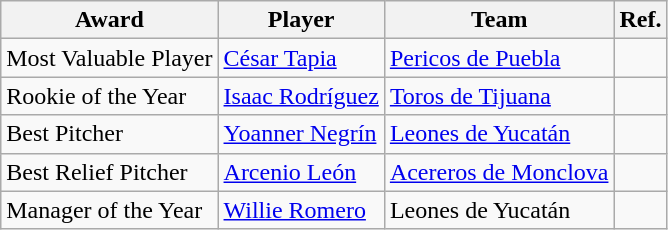<table class="wikitable">
<tr>
<th>Award</th>
<th>Player</th>
<th>Team</th>
<th>Ref.</th>
</tr>
<tr>
<td scope="row">Most Valuable Player</td>
<td> <a href='#'>César Tapia</a></td>
<td><a href='#'>Pericos de Puebla</a></td>
<td align=center></td>
</tr>
<tr>
<td scope="row">Rookie of the Year</td>
<td> <a href='#'>Isaac Rodríguez</a></td>
<td><a href='#'>Toros de Tijuana</a></td>
<td align=center></td>
</tr>
<tr>
<td scope="row">Best Pitcher</td>
<td> <a href='#'>Yoanner Negrín</a></td>
<td><a href='#'>Leones de Yucatán</a></td>
<td align=center></td>
</tr>
<tr>
<td scope="row">Best Relief Pitcher</td>
<td> <a href='#'>Arcenio León</a></td>
<td><a href='#'>Acereros de Monclova</a></td>
<td align=center></td>
</tr>
<tr>
<td scope="row">Manager of the Year</td>
<td> <a href='#'>Willie Romero</a></td>
<td>Leones de Yucatán</td>
<td align=center></td>
</tr>
</table>
